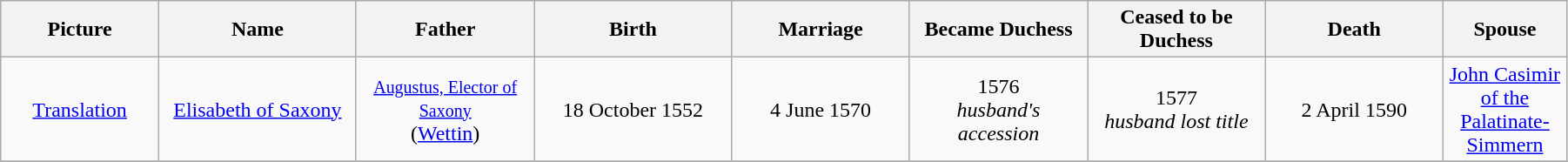<table width=95% class="wikitable">
<tr>
<th width = "8%">Picture</th>
<th width = "10%">Name</th>
<th width = "9%">Father</th>
<th width = "10%">Birth</th>
<th width = "9%">Marriage</th>
<th width = "9%">Became Duchess</th>
<th width = "9%">Ceased to be Duchess</th>
<th width = "9%">Death</th>
<th width = "6%">Spouse</th>
</tr>
<tr>
<td align="center"><a href='#'>Translation</a></td>
<td align="center"><a href='#'>Elisabeth of Saxony</a></td>
<td align="center"><small><a href='#'>Augustus, Elector of Saxony</a></small><br>(<a href='#'>Wettin</a>)</td>
<td align="center">18 October 1552</td>
<td align="center">4 June 1570</td>
<td align="center">1576<br><em>husband's accession</em></td>
<td align="center">1577<br><em>husband lost title</em></td>
<td align="center">2 April 1590</td>
<td align="center"><a href='#'>John Casimir of the Palatinate-Simmern</a></td>
</tr>
<tr>
</tr>
</table>
